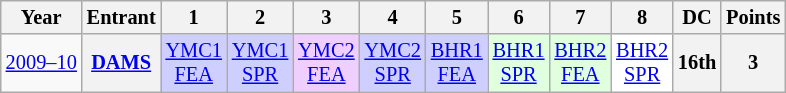<table class="wikitable" style="text-align:center; font-size:85%">
<tr>
<th>Year</th>
<th>Entrant</th>
<th>1</th>
<th>2</th>
<th>3</th>
<th>4</th>
<th>5</th>
<th>6</th>
<th>7</th>
<th>8</th>
<th>DC</th>
<th>Points</th>
</tr>
<tr>
<td nowrap><a href='#'>2009–10</a></td>
<th><a href='#'>DAMS</a></th>
<td style="background:#CFCFFF;"><a href='#'>YMC1<br>FEA</a><br></td>
<td style="background:#CFCFFF;"><a href='#'>YMC1<br>SPR</a><br></td>
<td style="background:#EFCFFF;"><a href='#'>YMC2<br>FEA</a><br></td>
<td style="background:#CFCFFF;"><a href='#'>YMC2<br>SPR</a><br></td>
<td style="background:#CFCFFF;"><a href='#'>BHR1<br>FEA</a><br></td>
<td style="background:#DFFFDF;"><a href='#'>BHR1<br>SPR</a><br></td>
<td style="background:#DFFFDF;"><a href='#'>BHR2<br>FEA</a><br></td>
<td style="background:#FFFFFF;"><a href='#'>BHR2<br>SPR</a><br></td>
<th>16th</th>
<th>3</th>
</tr>
</table>
